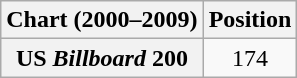<table class="wikitable plainrowheaders">
<tr>
<th>Chart (2000–2009)</th>
<th>Position</th>
</tr>
<tr>
<th scope="row">US <em>Billboard</em> 200</th>
<td style="text-align:center;">174</td>
</tr>
</table>
